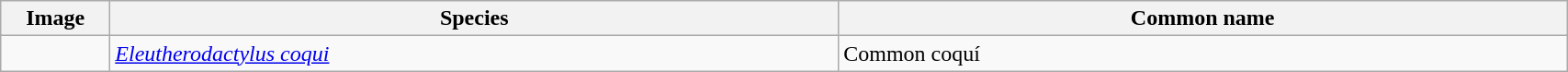<table width=90% class="wikitable">
<tr>
<th width=3%>Image</th>
<th width=25%>Species</th>
<th width=25%>Common name</th>
</tr>
<tr>
<td></td>
<td><em><a href='#'>Eleutherodactylus coqui</a></em></td>
<td>Common coquí</td>
</tr>
</table>
